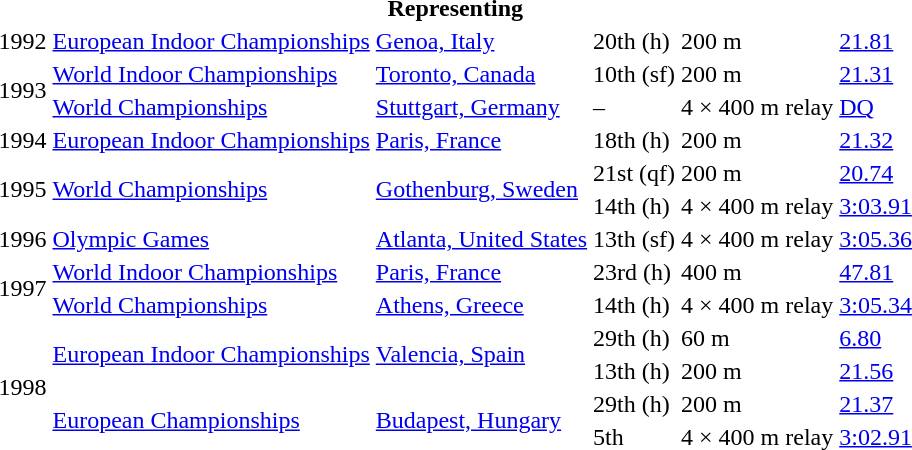<table>
<tr>
<th colspan="6">Representing </th>
</tr>
<tr>
<td>1992</td>
<td><a href='#'>European Indoor Championships</a></td>
<td><a href='#'>Genoa, Italy</a></td>
<td>20th (h)</td>
<td>200 m</td>
<td><a href='#'>21.81</a></td>
</tr>
<tr>
<td rowspan=2>1993</td>
<td><a href='#'>World Indoor Championships</a></td>
<td><a href='#'>Toronto, Canada</a></td>
<td>10th (sf)</td>
<td>200 m</td>
<td><a href='#'>21.31</a></td>
</tr>
<tr>
<td><a href='#'>World Championships</a></td>
<td><a href='#'>Stuttgart, Germany</a></td>
<td>–</td>
<td>4 × 400 m relay</td>
<td><a href='#'>DQ</a></td>
</tr>
<tr>
<td>1994</td>
<td><a href='#'>European Indoor Championships</a></td>
<td><a href='#'>Paris, France</a></td>
<td>18th (h)</td>
<td>200 m</td>
<td><a href='#'>21.32</a></td>
</tr>
<tr>
<td rowspan=2>1995</td>
<td rowspan=2><a href='#'>World Championships</a></td>
<td rowspan=2><a href='#'>Gothenburg, Sweden</a></td>
<td>21st (qf)</td>
<td>200 m</td>
<td><a href='#'>20.74</a></td>
</tr>
<tr>
<td>14th (h)</td>
<td>4 × 400 m relay</td>
<td><a href='#'>3:03.91</a></td>
</tr>
<tr>
<td>1996</td>
<td><a href='#'>Olympic Games</a></td>
<td><a href='#'>Atlanta, United States</a></td>
<td>13th (sf)</td>
<td>4 × 400 m relay</td>
<td><a href='#'>3:05.36</a></td>
</tr>
<tr>
<td rowspan=2>1997</td>
<td><a href='#'>World Indoor Championships</a></td>
<td><a href='#'>Paris, France</a></td>
<td>23rd (h)</td>
<td>400 m</td>
<td><a href='#'>47.81</a></td>
</tr>
<tr>
<td><a href='#'>World Championships</a></td>
<td><a href='#'>Athens, Greece</a></td>
<td>14th (h)</td>
<td>4 × 400 m relay</td>
<td><a href='#'>3:05.34</a></td>
</tr>
<tr>
<td rowspan=4>1998</td>
<td rowspan=2><a href='#'>European Indoor Championships</a></td>
<td rowspan=2><a href='#'>Valencia, Spain</a></td>
<td>29th (h)</td>
<td>60 m</td>
<td><a href='#'>6.80</a></td>
</tr>
<tr>
<td>13th (h)</td>
<td>200 m</td>
<td><a href='#'>21.56</a></td>
</tr>
<tr>
<td rowspan=2><a href='#'>European Championships</a></td>
<td rowspan=2><a href='#'>Budapest, Hungary</a></td>
<td>29th (h)</td>
<td>200 m</td>
<td><a href='#'>21.37</a></td>
</tr>
<tr>
<td>5th</td>
<td>4 × 400 m relay</td>
<td><a href='#'>3:02.91</a></td>
</tr>
</table>
